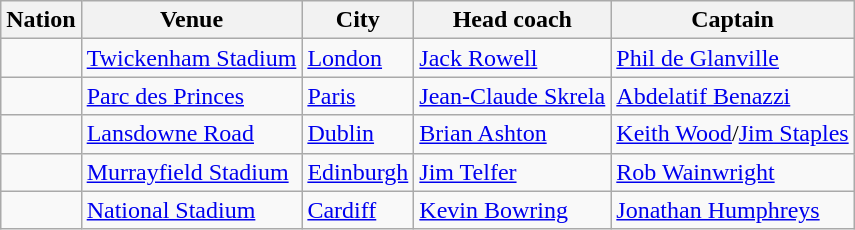<table class=wikitable>
<tr>
<th>Nation</th>
<th>Venue</th>
<th>City</th>
<th>Head coach</th>
<th>Captain</th>
</tr>
<tr>
<td></td>
<td><a href='#'>Twickenham Stadium</a></td>
<td><a href='#'>London</a></td>
<td><a href='#'>Jack Rowell</a></td>
<td><a href='#'>Phil de Glanville</a></td>
</tr>
<tr>
<td></td>
<td><a href='#'>Parc des Princes</a></td>
<td><a href='#'>Paris</a></td>
<td><a href='#'>Jean-Claude Skrela</a></td>
<td><a href='#'>Abdelatif Benazzi</a></td>
</tr>
<tr>
<td></td>
<td><a href='#'>Lansdowne Road</a></td>
<td><a href='#'>Dublin</a></td>
<td><a href='#'>Brian Ashton</a></td>
<td><a href='#'>Keith Wood</a>/<a href='#'>Jim Staples</a></td>
</tr>
<tr>
<td></td>
<td><a href='#'>Murrayfield Stadium</a></td>
<td><a href='#'>Edinburgh</a></td>
<td><a href='#'>Jim Telfer</a></td>
<td><a href='#'>Rob Wainwright</a></td>
</tr>
<tr>
<td></td>
<td><a href='#'>National Stadium</a></td>
<td><a href='#'>Cardiff</a></td>
<td><a href='#'>Kevin Bowring</a></td>
<td><a href='#'>Jonathan Humphreys</a></td>
</tr>
</table>
